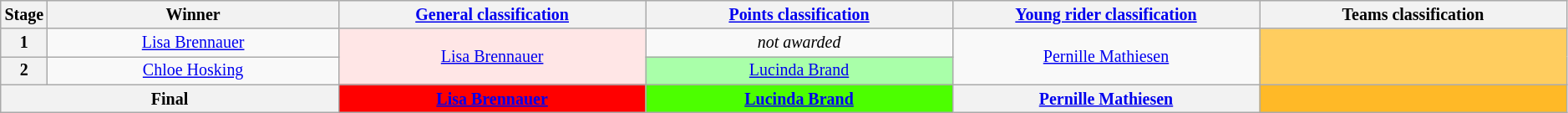<table class="wikitable" style="text-align: center; font-size:smaller;">
<tr style="background-color: #efefef;">
<th width="1%">Stage</th>
<th width="19%">Winner</th>
<th width="20%"><a href='#'>General classification</a><br></th>
<th width="20%"><a href='#'>Points classification</a><br></th>
<th width="20%"><a href='#'>Young rider classification</a><br></th>
<th width="20%">Teams classification<br></th>
</tr>
<tr>
<th>1</th>
<td><a href='#'>Lisa Brennauer</a></td>
<td style="background:#FFE6E6;" rowspan="2"><a href='#'>Lisa Brennauer</a></td>
<td><em>not awarded</em></td>
<td style="background:offwhite;" rowspan="2"><a href='#'>Pernille Mathiesen</a></td>
<td style="background:#FFCD5F;" rowspan="2"></td>
</tr>
<tr>
<th>2</th>
<td><a href='#'>Chloe Hosking</a></td>
<td style="background:#A9FFA9;"><a href='#'>Lucinda Brand</a></td>
</tr>
<tr>
<th colspan="2">Final</th>
<th style="background:#f00;"><a href='#'>Lisa Brennauer</a></th>
<th style="background:#4CFF00;"><a href='#'>Lucinda Brand</a></th>
<th style="background:offwhite;"><a href='#'>Pernille Mathiesen</a></th>
<th style="background:#FFB927;"></th>
</tr>
</table>
